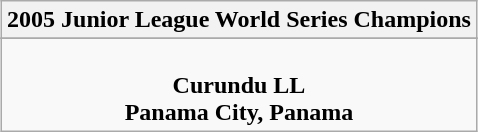<table class="wikitable" style="text-align: center; margin: 0 auto;">
<tr>
<th>2005 Junior League World Series Champions</th>
</tr>
<tr>
</tr>
<tr>
<td><br><strong>Curundu LL</strong><br><strong>Panama City, Panama</strong></td>
</tr>
</table>
